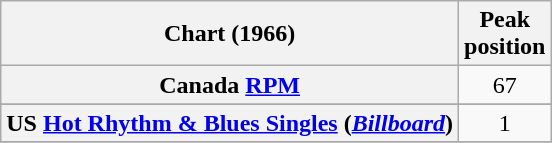<table class="wikitable sortable plainrowheaders">
<tr>
<th>Chart (1966)</th>
<th>Peak<br>position</th>
</tr>
<tr>
<th scope="row">Canada <a href='#'>RPM</a></th>
<td style="text-align:center;">67</td>
</tr>
<tr>
</tr>
<tr>
</tr>
<tr>
<th scope="row">US <a href='#'>Hot Rhythm & Blues Singles</a> (<em><a href='#'>Billboard</a></em>)</th>
<td style="text-align:center;">1</td>
</tr>
<tr>
</tr>
</table>
